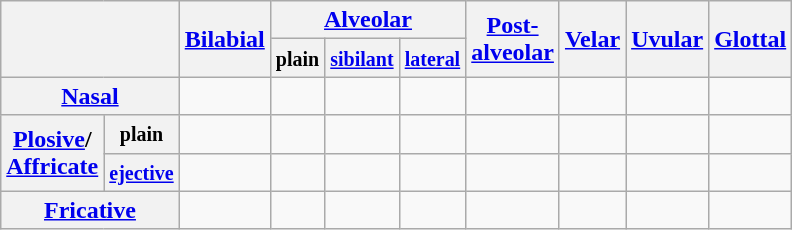<table class="wikitable" style="text-align:center">
<tr>
<th colspan="2" rowspan="2"></th>
<th rowspan="2"><a href='#'>Bilabial</a></th>
<th colspan="3"><a href='#'>Alveolar</a></th>
<th rowspan="2"><a href='#'>Post-<br>alveolar</a></th>
<th rowspan="2"><a href='#'>Velar</a></th>
<th rowspan="2"><a href='#'>Uvular</a></th>
<th rowspan="2"><a href='#'>Glottal</a></th>
</tr>
<tr>
<th><small>plain</small></th>
<th><small><a href='#'>sibilant</a></small></th>
<th><small><a href='#'>lateral</a></small></th>
</tr>
<tr>
<th colspan="2"><a href='#'>Nasal</a></th>
<td></td>
<td></td>
<td></td>
<td></td>
<td></td>
<td></td>
<td></td>
<td></td>
</tr>
<tr>
<th rowspan="2"><a href='#'>Plosive</a>/<br><a href='#'>Affricate</a></th>
<th><small>plain</small></th>
<td></td>
<td></td>
<td></td>
<td></td>
<td></td>
<td></td>
<td></td>
<td></td>
</tr>
<tr>
<th><a href='#'><small>ejective</small></a></th>
<td></td>
<td></td>
<td></td>
<td></td>
<td></td>
<td></td>
<td></td>
<td></td>
</tr>
<tr>
<th colspan="2"><a href='#'>Fricative</a></th>
<td></td>
<td></td>
<td></td>
<td></td>
<td></td>
<td></td>
<td></td>
<td></td>
</tr>
</table>
